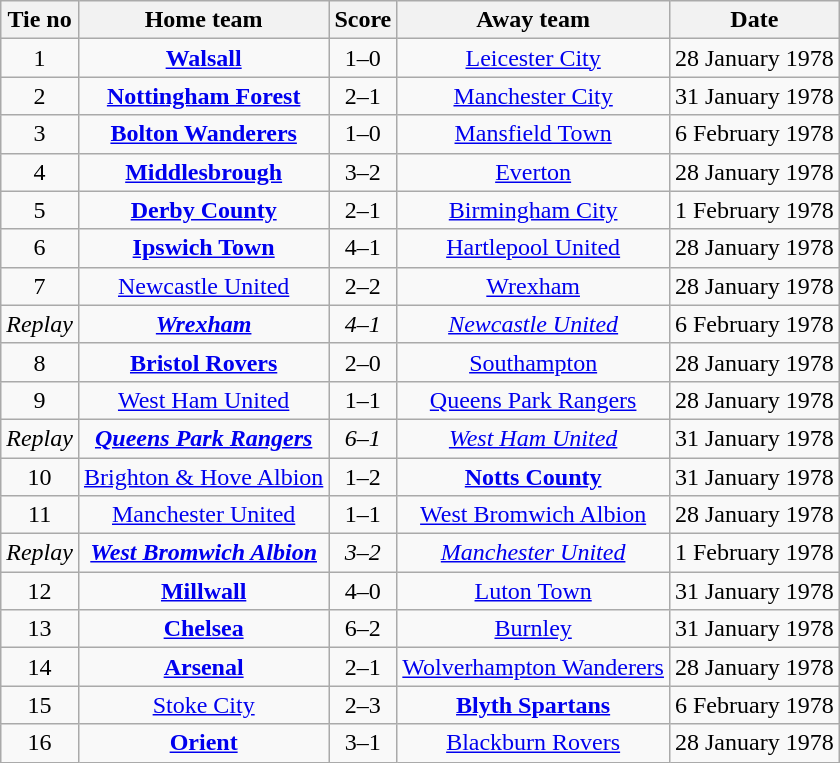<table class="wikitable" style="text-align: center">
<tr>
<th>Tie no</th>
<th>Home team</th>
<th>Score</th>
<th>Away team</th>
<th>Date</th>
</tr>
<tr>
<td>1</td>
<td><strong><a href='#'>Walsall</a></strong></td>
<td>1–0</td>
<td><a href='#'>Leicester City</a></td>
<td>28 January 1978</td>
</tr>
<tr>
<td>2</td>
<td><strong><a href='#'>Nottingham Forest</a></strong></td>
<td>2–1</td>
<td><a href='#'>Manchester City</a></td>
<td>31 January 1978</td>
</tr>
<tr>
<td>3</td>
<td><strong><a href='#'>Bolton Wanderers</a></strong></td>
<td>1–0</td>
<td><a href='#'>Mansfield Town</a></td>
<td>6 February 1978</td>
</tr>
<tr>
<td>4</td>
<td><strong><a href='#'>Middlesbrough</a></strong></td>
<td>3–2</td>
<td><a href='#'>Everton</a></td>
<td>28 January 1978</td>
</tr>
<tr>
<td>5</td>
<td><strong><a href='#'>Derby County</a></strong></td>
<td>2–1</td>
<td><a href='#'>Birmingham City</a></td>
<td>1 February 1978</td>
</tr>
<tr>
<td>6</td>
<td><strong><a href='#'>Ipswich Town</a></strong></td>
<td>4–1</td>
<td><a href='#'>Hartlepool United</a></td>
<td>28 January 1978</td>
</tr>
<tr>
<td>7</td>
<td><a href='#'>Newcastle United</a></td>
<td>2–2</td>
<td><a href='#'>Wrexham</a></td>
<td>28 January 1978</td>
</tr>
<tr>
<td><em>Replay</em></td>
<td><strong><em><a href='#'>Wrexham</a></em></strong></td>
<td><em>4–1</em></td>
<td><em><a href='#'>Newcastle United</a></em></td>
<td>6 February 1978</td>
</tr>
<tr>
<td>8</td>
<td><strong><a href='#'>Bristol Rovers</a></strong></td>
<td>2–0</td>
<td><a href='#'>Southampton</a></td>
<td>28 January 1978</td>
</tr>
<tr>
<td>9</td>
<td><a href='#'>West Ham United</a></td>
<td>1–1</td>
<td><a href='#'>Queens Park Rangers</a></td>
<td>28 January 1978</td>
</tr>
<tr>
<td><em>Replay</em></td>
<td><strong><em><a href='#'>Queens Park Rangers</a></em></strong></td>
<td><em>6–1</em></td>
<td><em><a href='#'>West Ham United</a></em></td>
<td>31 January 1978</td>
</tr>
<tr>
<td>10</td>
<td><a href='#'>Brighton & Hove Albion</a></td>
<td>1–2</td>
<td><strong><a href='#'>Notts County</a></strong></td>
<td>31 January 1978</td>
</tr>
<tr>
<td>11</td>
<td><a href='#'>Manchester United</a></td>
<td>1–1</td>
<td><a href='#'>West Bromwich Albion</a></td>
<td>28 January 1978</td>
</tr>
<tr>
<td><em>Replay</em></td>
<td><strong><em><a href='#'>West Bromwich Albion</a></em></strong></td>
<td><em>3–2</em></td>
<td><em><a href='#'>Manchester United</a></em></td>
<td>1 February 1978</td>
</tr>
<tr>
<td>12</td>
<td><strong><a href='#'>Millwall</a></strong></td>
<td>4–0</td>
<td><a href='#'>Luton Town</a></td>
<td>31 January 1978</td>
</tr>
<tr>
<td>13</td>
<td><strong><a href='#'>Chelsea</a></strong></td>
<td>6–2</td>
<td><a href='#'>Burnley</a></td>
<td>31 January 1978</td>
</tr>
<tr>
<td>14</td>
<td><strong><a href='#'>Arsenal</a></strong></td>
<td>2–1</td>
<td><a href='#'>Wolverhampton Wanderers</a></td>
<td>28 January 1978</td>
</tr>
<tr>
<td>15</td>
<td><a href='#'>Stoke City</a></td>
<td>2–3</td>
<td><strong><a href='#'>Blyth Spartans</a></strong></td>
<td>6 February 1978</td>
</tr>
<tr>
<td>16</td>
<td><strong><a href='#'>Orient</a></strong></td>
<td>3–1</td>
<td><a href='#'>Blackburn Rovers</a></td>
<td>28 January 1978</td>
</tr>
</table>
